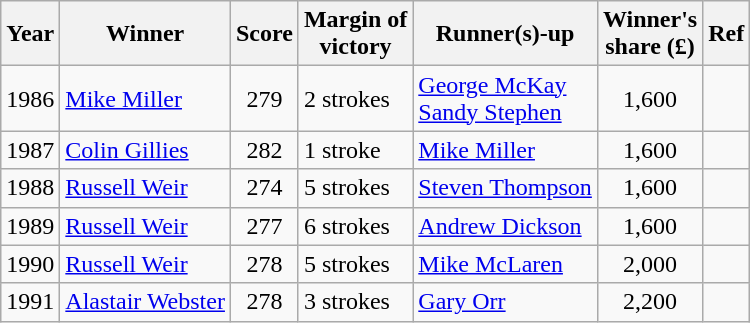<table class="wikitable">
<tr>
<th>Year</th>
<th>Winner</th>
<th>Score</th>
<th>Margin of<br>victory</th>
<th>Runner(s)-up</th>
<th>Winner's<br>share (£)</th>
<th>Ref</th>
</tr>
<tr>
<td>1986</td>
<td> <a href='#'>Mike Miller</a></td>
<td align=center>279</td>
<td>2 strokes</td>
<td> <a href='#'>George McKay</a><br> <a href='#'>Sandy Stephen</a></td>
<td align=center>1,600</td>
<td></td>
</tr>
<tr>
<td>1987</td>
<td> <a href='#'>Colin Gillies</a></td>
<td align=center>282</td>
<td>1 stroke</td>
<td> <a href='#'>Mike Miller</a></td>
<td align=center>1,600</td>
<td></td>
</tr>
<tr>
<td>1988</td>
<td> <a href='#'>Russell Weir</a></td>
<td align=center>274</td>
<td>5 strokes</td>
<td> <a href='#'>Steven Thompson</a></td>
<td align=center>1,600</td>
<td></td>
</tr>
<tr>
<td>1989</td>
<td> <a href='#'>Russell Weir</a></td>
<td align=center>277</td>
<td>6 strokes</td>
<td> <a href='#'>Andrew Dickson</a></td>
<td align=center>1,600</td>
<td></td>
</tr>
<tr>
<td>1990</td>
<td> <a href='#'>Russell Weir</a></td>
<td align=center>278</td>
<td>5 strokes</td>
<td> <a href='#'>Mike McLaren</a></td>
<td align=center>2,000</td>
<td></td>
</tr>
<tr>
<td>1991</td>
<td> <a href='#'>Alastair Webster</a></td>
<td align=center>278</td>
<td>3 strokes</td>
<td> <a href='#'>Gary Orr</a></td>
<td align=center>2,200</td>
<td></td>
</tr>
</table>
